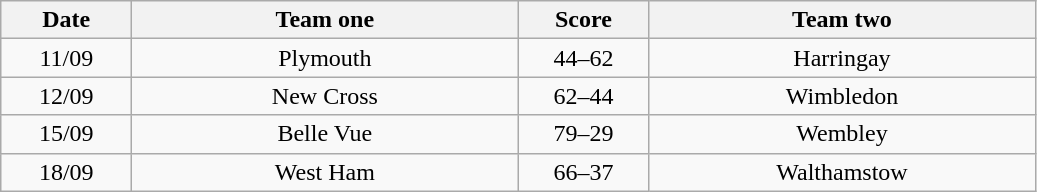<table class="wikitable" style="text-align: center">
<tr>
<th width=80>Date</th>
<th width=250>Team one</th>
<th width=80>Score</th>
<th width=250>Team two</th>
</tr>
<tr>
<td>11/09</td>
<td>Plymouth</td>
<td>44–62</td>
<td>Harringay</td>
</tr>
<tr>
<td>12/09</td>
<td>New Cross</td>
<td>62–44</td>
<td>Wimbledon</td>
</tr>
<tr>
<td>15/09</td>
<td>Belle Vue</td>
<td>79–29</td>
<td>Wembley</td>
</tr>
<tr>
<td>18/09</td>
<td>West Ham</td>
<td>66–37</td>
<td>Walthamstow</td>
</tr>
</table>
